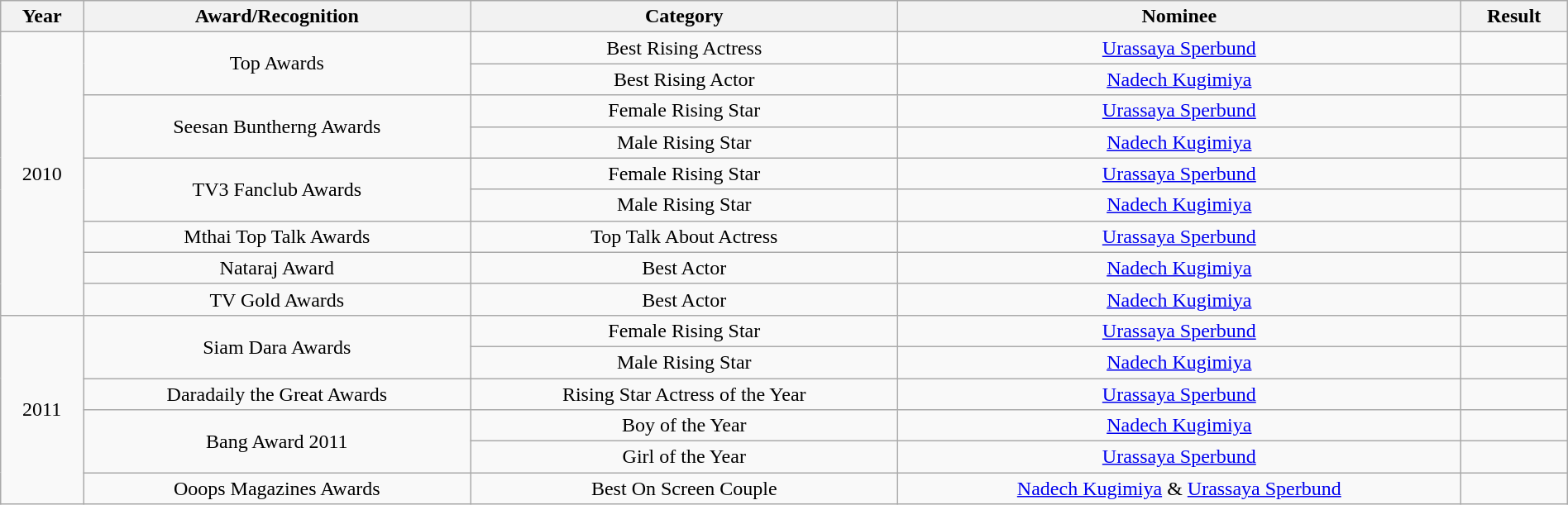<table class="wikitable" style="text-align:center; font-size:100%; line-height:18px;"  width="100%">
<tr>
<th>Year</th>
<th>Award/Recognition</th>
<th>Category</th>
<th>Nominee</th>
<th>Result</th>
</tr>
<tr>
<td rowspan="9">2010</td>
<td rowspan="2">Top Awards</td>
<td>Best Rising Actress</td>
<td><a href='#'>Urassaya Sperbund</a></td>
<td></td>
</tr>
<tr>
<td>Best Rising Actor</td>
<td><a href='#'>Nadech Kugimiya</a></td>
<td></td>
</tr>
<tr>
<td rowspan="2">Seesan Buntherng Awards</td>
<td>Female Rising Star</td>
<td><a href='#'>Urassaya Sperbund</a></td>
<td></td>
</tr>
<tr>
<td>Male Rising Star</td>
<td><a href='#'>Nadech Kugimiya</a></td>
<td></td>
</tr>
<tr>
<td rowspan="2">TV3 Fanclub Awards</td>
<td>Female Rising Star</td>
<td><a href='#'>Urassaya Sperbund</a></td>
<td></td>
</tr>
<tr>
<td>Male Rising Star</td>
<td><a href='#'>Nadech Kugimiya</a></td>
<td></td>
</tr>
<tr>
<td>Mthai Top Talk Awards</td>
<td>Top Talk About Actress</td>
<td><a href='#'>Urassaya Sperbund</a></td>
<td></td>
</tr>
<tr>
<td>Nataraj Award</td>
<td>Best Actor</td>
<td><a href='#'>Nadech Kugimiya</a></td>
<td></td>
</tr>
<tr>
<td>TV Gold Awards</td>
<td>Best Actor</td>
<td><a href='#'>Nadech Kugimiya</a></td>
<td></td>
</tr>
<tr>
<td rowspan="6">2011</td>
<td rowspan="2">Siam Dara Awards</td>
<td>Female Rising Star</td>
<td><a href='#'>Urassaya Sperbund</a></td>
<td></td>
</tr>
<tr>
<td>Male Rising Star</td>
<td><a href='#'>Nadech Kugimiya</a></td>
<td></td>
</tr>
<tr>
<td>Daradaily the Great Awards</td>
<td>Rising Star Actress of the Year</td>
<td><a href='#'>Urassaya Sperbund</a></td>
<td></td>
</tr>
<tr>
<td rowspan="2">Bang Award 2011</td>
<td>Boy of the Year</td>
<td><a href='#'>Nadech Kugimiya</a></td>
<td></td>
</tr>
<tr>
<td>Girl of the Year</td>
<td><a href='#'>Urassaya Sperbund</a></td>
<td></td>
</tr>
<tr>
<td>Ooops Magazines Awards</td>
<td>Best On Screen Couple</td>
<td><a href='#'>Nadech Kugimiya</a> & <a href='#'>Urassaya Sperbund</a></td>
<td></td>
</tr>
</table>
